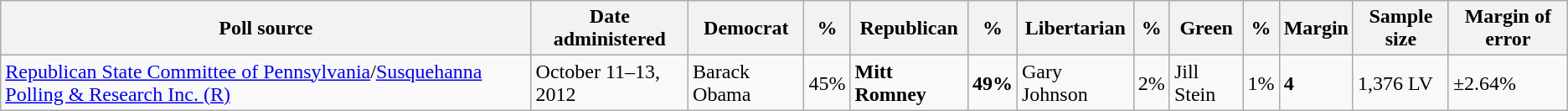<table class="wikitable">
<tr>
<th>Poll source</th>
<th>Date administered</th>
<th>Democrat</th>
<th>%</th>
<th>Republican</th>
<th>%</th>
<th>Libertarian</th>
<th>%</th>
<th>Green</th>
<th>%</th>
<th>Margin</th>
<th>Sample size</th>
<th>Margin of error</th>
</tr>
<tr>
<td><a href='#'>Republican State Committee of Pennsylvania</a>/<a href='#'>Susquehanna Polling & Research Inc. (R)</a></td>
<td>October 11–13, 2012</td>
<td>Barack Obama</td>
<td>45%</td>
<td><strong>Mitt Romney</strong></td>
<td><strong>49%</strong></td>
<td>Gary Johnson</td>
<td>2%</td>
<td>Jill Stein</td>
<td>1%</td>
<td><strong>4</strong></td>
<td>1,376 LV</td>
<td>±2.64%</td>
</tr>
</table>
